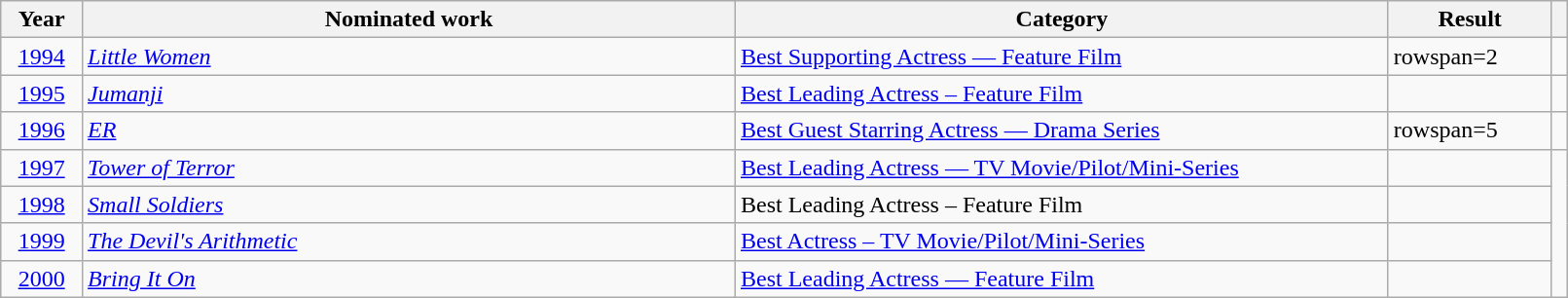<table class="wikitable" style="width:85%;">
<tr>
<th width=5%>Year</th>
<th style="width:40%;">Nominated work</th>
<th style="width:40%;">Category</th>
<th style="width:10%;">Result</th>
<th width=1%></th>
</tr>
<tr>
<td style="text-align:center;"><a href='#'>1994</a></td>
<td><em><a href='#'>Little Women</a></em></td>
<td><a href='#'>Best Supporting Actress — Feature Film</a></td>
<td>rowspan=2 </td>
<td style="text-align:center;"></td>
</tr>
<tr>
<td style="text-align:center;"><a href='#'>1995</a></td>
<td><em><a href='#'>Jumanji</a></em></td>
<td><a href='#'>Best Leading Actress – Feature Film</a></td>
<td style="text-align:center;"></td>
</tr>
<tr>
<td style="text-align:center;"><a href='#'>1996</a></td>
<td><em><a href='#'>ER</a></em></td>
<td><a href='#'>Best Guest Starring Actress — Drama Series</a></td>
<td>rowspan=5 </td>
<td style="text-align:center;"></td>
</tr>
<tr>
<td style="text-align:center;"><a href='#'>1997</a></td>
<td><em><a href='#'>Tower of Terror</a></em></td>
<td><a href='#'>Best Leading Actress — TV Movie/Pilot/Mini-Series</a></td>
<td style="text-align:center;"></td>
</tr>
<tr>
<td style="text-align:center;"><a href='#'>1998</a></td>
<td><em><a href='#'>Small Soldiers</a></em></td>
<td>Best Leading Actress – Feature Film</td>
<td style="text-align:center;"></td>
</tr>
<tr>
<td style="text-align:center;"><a href='#'>1999</a></td>
<td><em><a href='#'>The Devil's Arithmetic</a></em></td>
<td><a href='#'>Best Actress – TV Movie/Pilot/Mini-Series</a></td>
<td style="text-align:center;"></td>
</tr>
<tr>
<td style="text-align:center;"><a href='#'>2000</a></td>
<td><em><a href='#'>Bring It On</a></em></td>
<td><a href='#'>Best Leading Actress — Feature Film</a></td>
<td style="text-align:center;"></td>
</tr>
</table>
